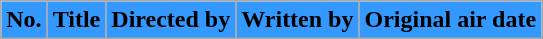<table class="wikitable plainrowheaders">
<tr>
<th style="background:#39f;">No.</th>
<th style="background:#39f;">Title</th>
<th style="background:#39f;">Directed by</th>
<th style="background:#39f;">Written by</th>
<th style="background:#39f;">Original air date<br>











</th>
</tr>
</table>
